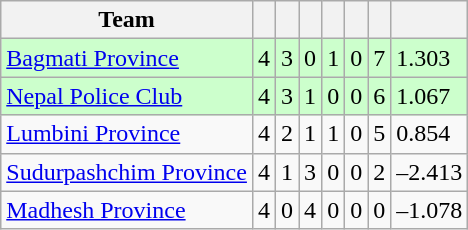<table class="wikitable">
<tr>
<th>Team</th>
<th></th>
<th></th>
<th></th>
<th></th>
<th></th>
<th></th>
<th></th>
</tr>
<tr style="background:#cfc">
<td><a href='#'>Bagmati Province</a></td>
<td>4</td>
<td>3</td>
<td>0</td>
<td>1</td>
<td>0</td>
<td>7</td>
<td>1.303</td>
</tr>
<tr style="background:#cfc">
<td><a href='#'>Nepal Police Club</a></td>
<td>4</td>
<td>3</td>
<td>1</td>
<td>0</td>
<td>0</td>
<td>6</td>
<td>1.067</td>
</tr>
<tr>
<td><a href='#'>Lumbini Province</a></td>
<td>4</td>
<td>2</td>
<td>1</td>
<td>1</td>
<td>0</td>
<td>5</td>
<td>0.854</td>
</tr>
<tr>
<td><a href='#'>Sudurpashchim Province</a></td>
<td>4</td>
<td>1</td>
<td>3</td>
<td>0</td>
<td>0</td>
<td>2</td>
<td>–2.413</td>
</tr>
<tr>
<td><a href='#'>Madhesh Province</a></td>
<td>4</td>
<td>0</td>
<td>4</td>
<td>0</td>
<td>0</td>
<td>0</td>
<td>–1.078</td>
</tr>
</table>
